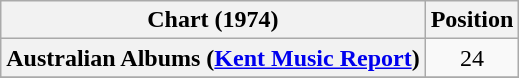<table class="wikitable sortable plainrowheaders" style="text-align:center">
<tr>
<th scope="col">Chart (1974)</th>
<th scope="col">Position</th>
</tr>
<tr>
<th scope="row">Australian Albums (<a href='#'>Kent Music Report</a>)</th>
<td>24</td>
</tr>
<tr>
</tr>
</table>
